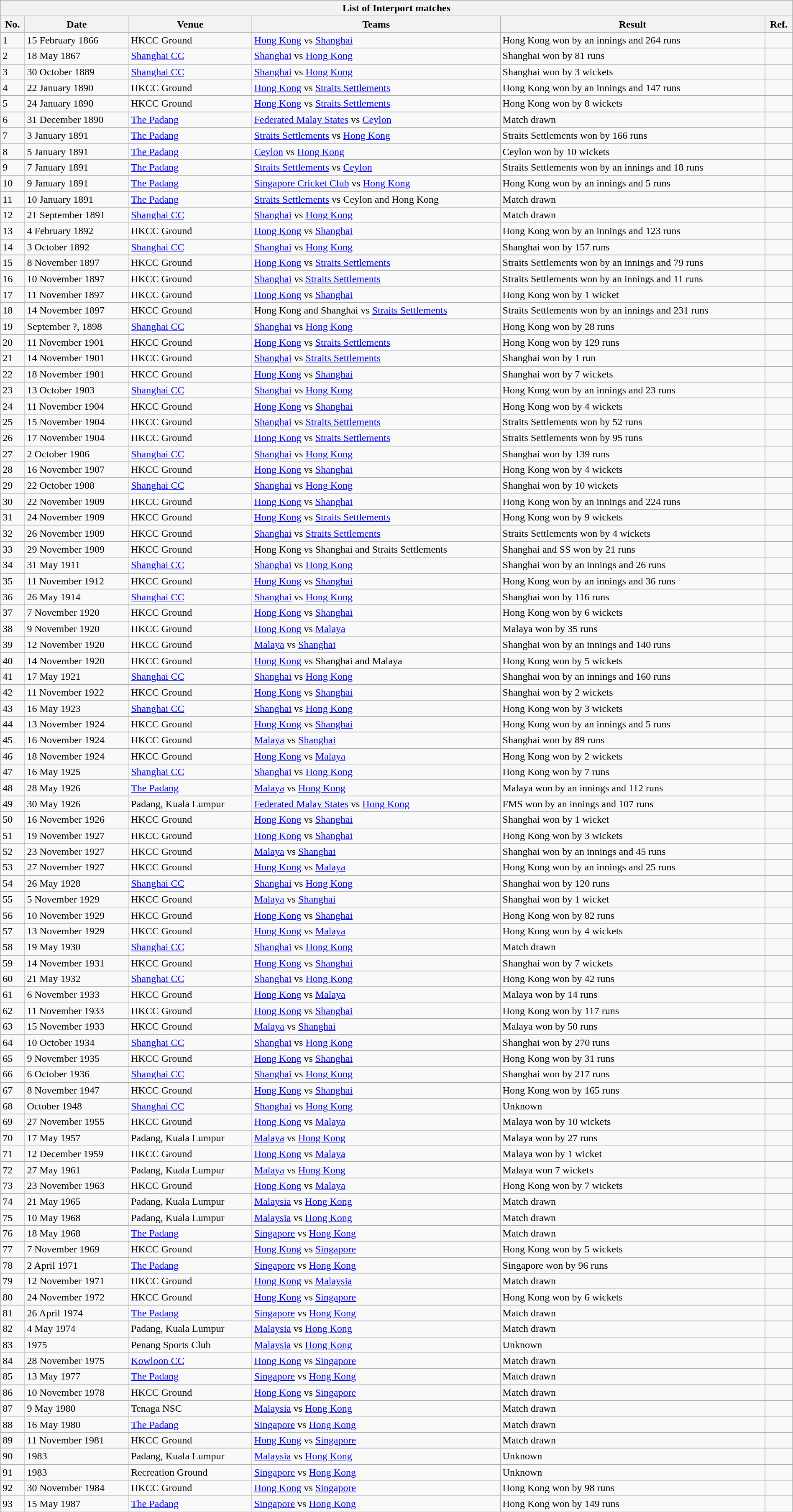<table class="wikitable" width="100%">
<tr>
<th bgcolor="#efefef" colspan=14>List of Interport matches</th>
</tr>
<tr bgcolor="#efefef">
<th>No.</th>
<th>Date</th>
<th>Venue</th>
<th>Teams</th>
<th>Result</th>
<th>Ref.</th>
</tr>
<tr>
<td>1</td>
<td>15 February 1866</td>
<td>HKCC Ground</td>
<td><a href='#'>Hong Kong</a> vs <a href='#'>Shanghai</a></td>
<td>Hong Kong won by an innings and 264 runs</td>
<td></td>
</tr>
<tr>
<td>2</td>
<td>18 May 1867</td>
<td><a href='#'>Shanghai CC</a></td>
<td><a href='#'>Shanghai</a> vs <a href='#'>Hong Kong</a></td>
<td>Shanghai won by 81 runs</td>
<td></td>
</tr>
<tr>
<td>3</td>
<td>30 October 1889</td>
<td><a href='#'>Shanghai CC</a></td>
<td><a href='#'>Shanghai</a> vs <a href='#'>Hong Kong</a></td>
<td>Shanghai won by 3 wickets</td>
<td></td>
</tr>
<tr>
<td>4</td>
<td>22 January 1890</td>
<td>HKCC Ground</td>
<td><a href='#'>Hong Kong</a> vs <a href='#'>Straits Settlements</a></td>
<td>Hong Kong won by an innings and 147 runs</td>
<td></td>
</tr>
<tr>
<td>5</td>
<td>24 January 1890</td>
<td>HKCC Ground</td>
<td><a href='#'>Hong Kong</a> vs <a href='#'>Straits Settlements</a></td>
<td>Hong Kong won by 8 wickets</td>
<td></td>
</tr>
<tr>
<td>6</td>
<td>31 December 1890</td>
<td><a href='#'>The Padang</a></td>
<td><a href='#'>Federated Malay States</a> vs <a href='#'>Ceylon</a></td>
<td>Match drawn</td>
<td></td>
</tr>
<tr>
<td>7</td>
<td>3 January 1891</td>
<td><a href='#'>The Padang</a></td>
<td><a href='#'>Straits Settlements</a> vs <a href='#'>Hong Kong</a></td>
<td>Straits Settlements won by 166 runs</td>
<td></td>
</tr>
<tr>
<td>8</td>
<td>5 January 1891</td>
<td><a href='#'>The Padang</a></td>
<td><a href='#'>Ceylon</a> vs <a href='#'>Hong Kong</a></td>
<td>Ceylon won by 10 wickets</td>
<td></td>
</tr>
<tr>
<td>9</td>
<td>7 January 1891</td>
<td><a href='#'>The Padang</a></td>
<td><a href='#'>Straits Settlements</a> vs <a href='#'>Ceylon</a></td>
<td>Straits Settlements won by an innings and 18 runs</td>
<td></td>
</tr>
<tr>
<td>10</td>
<td>9 January 1891</td>
<td><a href='#'>The Padang</a></td>
<td><a href='#'>Singapore Cricket Club</a> vs <a href='#'>Hong Kong</a></td>
<td>Hong Kong won by an innings and 5 runs</td>
<td></td>
</tr>
<tr>
<td>11</td>
<td>10 January 1891</td>
<td><a href='#'>The Padang</a></td>
<td><a href='#'>Straits Settlements</a> vs Ceylon and Hong Kong</td>
<td>Match drawn</td>
<td></td>
</tr>
<tr>
<td>12</td>
<td>21 September 1891</td>
<td><a href='#'>Shanghai CC</a></td>
<td><a href='#'>Shanghai</a> vs <a href='#'>Hong Kong</a></td>
<td>Match drawn</td>
<td></td>
</tr>
<tr>
<td>13</td>
<td>4 February 1892</td>
<td>HKCC Ground</td>
<td><a href='#'>Hong Kong</a> vs <a href='#'>Shanghai</a></td>
<td>Hong Kong won by an innings and 123 runs</td>
<td></td>
</tr>
<tr>
<td>14</td>
<td>3 October 1892</td>
<td><a href='#'>Shanghai CC</a></td>
<td><a href='#'>Shanghai</a> vs <a href='#'>Hong Kong</a></td>
<td>Shanghai won by 157 runs</td>
<td></td>
</tr>
<tr>
<td>15</td>
<td>8 November 1897</td>
<td>HKCC Ground</td>
<td><a href='#'>Hong Kong</a> vs <a href='#'>Straits Settlements</a></td>
<td>Straits Settlements won by an innings and 79 runs</td>
<td></td>
</tr>
<tr>
<td>16</td>
<td>10 November 1897</td>
<td>HKCC Ground</td>
<td><a href='#'>Shanghai</a> vs <a href='#'>Straits Settlements</a></td>
<td>Straits Settlements won by an innings and 11 runs</td>
<td></td>
</tr>
<tr>
<td>17</td>
<td>11 November 1897</td>
<td>HKCC Ground</td>
<td><a href='#'>Hong Kong</a> vs <a href='#'>Shanghai</a></td>
<td>Hong Kong won by 1 wicket</td>
<td></td>
</tr>
<tr>
<td>18</td>
<td>14 November 1897</td>
<td>HKCC Ground</td>
<td>Hong Kong and Shanghai vs <a href='#'>Straits Settlements</a></td>
<td>Straits Settlements won by an innings and 231 runs</td>
<td></td>
</tr>
<tr>
<td>19</td>
<td>September ?, 1898</td>
<td><a href='#'>Shanghai CC</a></td>
<td><a href='#'>Shanghai</a> vs <a href='#'>Hong Kong</a></td>
<td>Hong Kong won by 28 runs</td>
<td></td>
</tr>
<tr>
<td>20</td>
<td>11 November 1901</td>
<td>HKCC Ground</td>
<td><a href='#'>Hong Kong</a> vs <a href='#'>Straits Settlements</a></td>
<td>Hong Kong won by 129 runs</td>
<td></td>
</tr>
<tr>
<td>21</td>
<td>14 November 1901</td>
<td>HKCC Ground</td>
<td><a href='#'>Shanghai</a> vs <a href='#'>Straits Settlements</a></td>
<td>Shanghai won by 1 run</td>
<td></td>
</tr>
<tr>
<td>22</td>
<td>18 November 1901</td>
<td>HKCC Ground</td>
<td><a href='#'>Hong Kong</a> vs <a href='#'>Shanghai</a></td>
<td>Shanghai won by 7 wickets</td>
<td></td>
</tr>
<tr>
<td>23</td>
<td>13 October 1903</td>
<td><a href='#'>Shanghai CC</a></td>
<td><a href='#'>Shanghai</a> vs <a href='#'>Hong Kong</a></td>
<td>Hong Kong won by an innings and 23 runs</td>
<td></td>
</tr>
<tr>
<td>24</td>
<td>11 November 1904</td>
<td>HKCC Ground</td>
<td><a href='#'>Hong Kong</a> vs <a href='#'>Shanghai</a></td>
<td>Hong Kong won by 4 wickets</td>
<td></td>
</tr>
<tr>
<td>25</td>
<td>15 November 1904</td>
<td>HKCC Ground</td>
<td><a href='#'>Shanghai</a> vs <a href='#'>Straits Settlements</a></td>
<td>Straits Settlements won by 52 runs</td>
<td></td>
</tr>
<tr>
<td>26</td>
<td>17 November 1904</td>
<td>HKCC Ground</td>
<td><a href='#'>Hong Kong</a> vs <a href='#'>Straits Settlements</a></td>
<td>Straits Settlements won by 95 runs</td>
<td></td>
</tr>
<tr>
<td>27</td>
<td>2 October 1906</td>
<td><a href='#'>Shanghai CC</a></td>
<td><a href='#'>Shanghai</a> vs <a href='#'>Hong Kong</a></td>
<td>Shanghai won by 139 runs</td>
<td></td>
</tr>
<tr>
<td>28</td>
<td>16 November 1907</td>
<td>HKCC Ground</td>
<td><a href='#'>Hong Kong</a> vs <a href='#'>Shanghai</a></td>
<td>Hong Kong won by 4 wickets</td>
<td></td>
</tr>
<tr>
<td>29</td>
<td>22 October 1908</td>
<td><a href='#'>Shanghai CC</a></td>
<td><a href='#'>Shanghai</a> vs <a href='#'>Hong Kong</a></td>
<td>Shanghai won by 10 wickets</td>
<td></td>
</tr>
<tr>
<td>30</td>
<td>22 November 1909</td>
<td>HKCC Ground</td>
<td><a href='#'>Hong Kong</a> vs <a href='#'>Shanghai</a></td>
<td>Hong Kong won by an innings and 224 runs</td>
<td></td>
</tr>
<tr>
<td>31</td>
<td>24 November 1909</td>
<td>HKCC Ground</td>
<td><a href='#'>Hong Kong</a> vs <a href='#'>Straits Settlements</a></td>
<td>Hong Kong won by 9 wickets</td>
<td></td>
</tr>
<tr>
<td>32</td>
<td>26 November 1909</td>
<td>HKCC Ground</td>
<td><a href='#'>Shanghai</a> vs <a href='#'>Straits Settlements</a></td>
<td>Straits Settlements won by 4 wickets</td>
<td></td>
</tr>
<tr>
<td>33</td>
<td>29 November 1909</td>
<td>HKCC Ground</td>
<td>Hong Kong vs Shanghai and Straits Settlements</td>
<td>Shanghai and SS won by 21 runs</td>
<td></td>
</tr>
<tr>
<td>34</td>
<td>31 May 1911</td>
<td><a href='#'>Shanghai CC</a></td>
<td><a href='#'>Shanghai</a> vs <a href='#'>Hong Kong</a></td>
<td>Shanghai won by an innings and 26 runs</td>
<td></td>
</tr>
<tr>
<td>35</td>
<td>11 November 1912</td>
<td>HKCC Ground</td>
<td><a href='#'>Hong Kong</a> vs <a href='#'>Shanghai</a></td>
<td>Hong Kong won by an innings and 36 runs</td>
<td></td>
</tr>
<tr>
<td>36</td>
<td>26 May 1914</td>
<td><a href='#'>Shanghai CC</a></td>
<td><a href='#'>Shanghai</a> vs <a href='#'>Hong Kong</a></td>
<td>Shanghai won by 116 runs</td>
<td></td>
</tr>
<tr>
<td>37</td>
<td>7 November 1920</td>
<td>HKCC Ground</td>
<td><a href='#'>Hong Kong</a> vs <a href='#'>Shanghai</a></td>
<td>Hong Kong won by 6 wickets</td>
<td></td>
</tr>
<tr>
<td>38</td>
<td>9 November 1920</td>
<td>HKCC Ground</td>
<td><a href='#'>Hong Kong</a> vs <a href='#'>Malaya</a></td>
<td>Malaya won by 35 runs</td>
<td></td>
</tr>
<tr>
<td>39</td>
<td>12 November 1920</td>
<td>HKCC Ground</td>
<td><a href='#'>Malaya</a> vs <a href='#'>Shanghai</a></td>
<td>Shanghai won by an innings and 140 runs</td>
<td></td>
</tr>
<tr>
<td>40</td>
<td>14 November 1920</td>
<td>HKCC Ground</td>
<td><a href='#'>Hong Kong</a> vs Shanghai and Malaya</td>
<td>Hong Kong won by 5 wickets</td>
<td></td>
</tr>
<tr>
<td>41</td>
<td>17 May 1921</td>
<td><a href='#'>Shanghai CC</a></td>
<td><a href='#'>Shanghai</a> vs <a href='#'>Hong Kong</a></td>
<td>Shanghai won by an innings and 160 runs</td>
<td></td>
</tr>
<tr>
<td>42</td>
<td>11 November 1922</td>
<td>HKCC Ground</td>
<td><a href='#'>Hong Kong</a> vs <a href='#'>Shanghai</a></td>
<td>Shanghai won by 2 wickets</td>
<td></td>
</tr>
<tr>
<td>43</td>
<td>16 May 1923</td>
<td><a href='#'>Shanghai CC</a></td>
<td><a href='#'>Shanghai</a> vs <a href='#'>Hong Kong</a></td>
<td>Hong Kong won by 3 wickets</td>
<td></td>
</tr>
<tr>
<td>44</td>
<td>13 November 1924</td>
<td>HKCC Ground</td>
<td><a href='#'>Hong Kong</a> vs <a href='#'>Shanghai</a></td>
<td>Hong Kong won by an innings and 5 runs</td>
<td></td>
</tr>
<tr>
<td>45</td>
<td>16 November 1924</td>
<td>HKCC Ground</td>
<td><a href='#'>Malaya</a> vs <a href='#'>Shanghai</a></td>
<td>Shanghai won by 89 runs</td>
<td></td>
</tr>
<tr>
<td>46</td>
<td>18 November 1924</td>
<td>HKCC Ground</td>
<td><a href='#'>Hong Kong</a> vs <a href='#'>Malaya</a></td>
<td>Hong Kong won by 2 wickets</td>
<td></td>
</tr>
<tr>
<td>47</td>
<td>16 May 1925</td>
<td><a href='#'>Shanghai CC</a></td>
<td><a href='#'>Shanghai</a> vs <a href='#'>Hong Kong</a></td>
<td>Hong Kong won by 7 runs</td>
<td></td>
</tr>
<tr>
<td>48</td>
<td>28 May 1926</td>
<td><a href='#'>The Padang</a></td>
<td><a href='#'>Malaya</a> vs <a href='#'>Hong Kong</a></td>
<td>Malaya won by an innings and 112 runs</td>
<td></td>
</tr>
<tr>
<td>49</td>
<td>30 May 1926</td>
<td>Padang, Kuala Lumpur</td>
<td><a href='#'>Federated Malay States</a> vs <a href='#'>Hong Kong</a></td>
<td>FMS won by an innings and 107 runs</td>
<td></td>
</tr>
<tr>
<td>50</td>
<td>16 November 1926</td>
<td>HKCC Ground</td>
<td><a href='#'>Hong Kong</a> vs <a href='#'>Shanghai</a></td>
<td>Shanghai won by 1 wicket</td>
<td></td>
</tr>
<tr>
<td>51</td>
<td>19 November 1927</td>
<td>HKCC Ground</td>
<td><a href='#'>Hong Kong</a> vs <a href='#'>Shanghai</a></td>
<td>Hong Kong won by 3 wickets</td>
<td></td>
</tr>
<tr>
<td>52</td>
<td>23 November 1927</td>
<td>HKCC Ground</td>
<td><a href='#'>Malaya</a> vs <a href='#'>Shanghai</a></td>
<td>Shanghai won by an innings and 45 runs</td>
<td></td>
</tr>
<tr>
<td>53</td>
<td>27 November 1927</td>
<td>HKCC Ground</td>
<td><a href='#'>Hong Kong</a> vs <a href='#'>Malaya</a></td>
<td>Hong Kong won by an innings and 25 runs</td>
<td></td>
</tr>
<tr>
<td>54</td>
<td>26 May 1928</td>
<td><a href='#'>Shanghai CC</a></td>
<td><a href='#'>Shanghai</a> vs <a href='#'>Hong Kong</a></td>
<td>Shanghai won by 120 runs</td>
<td></td>
</tr>
<tr>
<td>55</td>
<td>5 November 1929</td>
<td>HKCC Ground</td>
<td><a href='#'>Malaya</a> vs <a href='#'>Shanghai</a></td>
<td>Shanghai won by 1 wicket</td>
<td></td>
</tr>
<tr>
<td>56</td>
<td>10 November 1929</td>
<td>HKCC Ground</td>
<td><a href='#'>Hong Kong</a> vs <a href='#'>Shanghai</a></td>
<td>Hong Kong won by 82 runs</td>
<td></td>
</tr>
<tr>
<td>57</td>
<td>13 November 1929</td>
<td>HKCC Ground</td>
<td><a href='#'>Hong Kong</a> vs <a href='#'>Malaya</a></td>
<td>Hong Kong won by 4 wickets</td>
<td></td>
</tr>
<tr>
<td>58</td>
<td>19 May 1930</td>
<td><a href='#'>Shanghai CC</a></td>
<td><a href='#'>Shanghai</a> vs <a href='#'>Hong Kong</a></td>
<td>Match drawn</td>
<td></td>
</tr>
<tr>
<td>59</td>
<td>14 November 1931</td>
<td>HKCC Ground</td>
<td><a href='#'>Hong Kong</a> vs <a href='#'>Shanghai</a></td>
<td>Shanghai won by 7 wickets</td>
<td></td>
</tr>
<tr>
<td>60</td>
<td>21 May 1932</td>
<td><a href='#'>Shanghai CC</a></td>
<td><a href='#'>Shanghai</a> vs <a href='#'>Hong Kong</a></td>
<td>Hong Kong won by 42 runs</td>
<td></td>
</tr>
<tr>
<td>61</td>
<td>6 November 1933</td>
<td>HKCC Ground</td>
<td><a href='#'>Hong Kong</a> vs <a href='#'>Malaya</a></td>
<td>Malaya won by 14 runs</td>
<td></td>
</tr>
<tr>
<td>62</td>
<td>11 November 1933</td>
<td>HKCC Ground</td>
<td><a href='#'>Hong Kong</a> vs <a href='#'>Shanghai</a></td>
<td>Hong Kong won by 117 runs</td>
<td></td>
</tr>
<tr>
<td>63</td>
<td>15 November 1933</td>
<td>HKCC Ground</td>
<td><a href='#'>Malaya</a> vs <a href='#'>Shanghai</a></td>
<td>Malaya won by 50 runs</td>
<td></td>
</tr>
<tr>
<td>64</td>
<td>10 October 1934</td>
<td><a href='#'>Shanghai CC</a></td>
<td><a href='#'>Shanghai</a> vs <a href='#'>Hong Kong</a></td>
<td>Shanghai won by 270 runs</td>
<td></td>
</tr>
<tr>
<td>65</td>
<td>9 November 1935</td>
<td>HKCC Ground</td>
<td><a href='#'>Hong Kong</a> vs <a href='#'>Shanghai</a></td>
<td>Hong Kong won by 31 runs</td>
<td></td>
</tr>
<tr>
<td>66</td>
<td>6 October 1936</td>
<td><a href='#'>Shanghai CC</a></td>
<td><a href='#'>Shanghai</a> vs <a href='#'>Hong Kong</a></td>
<td>Shanghai won by 217 runs</td>
<td></td>
</tr>
<tr>
<td>67</td>
<td>8 November 1947</td>
<td>HKCC Ground</td>
<td><a href='#'>Hong Kong</a> vs <a href='#'>Shanghai</a></td>
<td>Hong Kong won by 165 runs</td>
<td></td>
</tr>
<tr>
<td>68</td>
<td>October 1948</td>
<td><a href='#'>Shanghai CC</a></td>
<td><a href='#'>Shanghai</a> vs <a href='#'>Hong Kong</a></td>
<td>Unknown</td>
<td> </td>
</tr>
<tr>
<td>69</td>
<td>27 November 1955</td>
<td>HKCC Ground</td>
<td><a href='#'>Hong Kong</a> vs <a href='#'>Malaya</a></td>
<td>Malaya won by 10 wickets</td>
<td></td>
</tr>
<tr>
<td>70</td>
<td>17 May 1957</td>
<td>Padang, Kuala Lumpur</td>
<td><a href='#'>Malaya</a> vs <a href='#'>Hong Kong</a></td>
<td>Malaya won by 27 runs</td>
<td></td>
</tr>
<tr>
<td>71</td>
<td>12 December 1959</td>
<td>HKCC Ground</td>
<td><a href='#'>Hong Kong</a> vs <a href='#'>Malaya</a></td>
<td>Malaya won by 1 wicket</td>
<td></td>
</tr>
<tr>
<td>72</td>
<td>27 May 1961</td>
<td>Padang, Kuala Lumpur</td>
<td><a href='#'>Malaya</a> vs <a href='#'>Hong Kong</a></td>
<td>Malaya won 7 wickets</td>
<td></td>
</tr>
<tr>
<td>73</td>
<td>23 November 1963</td>
<td>HKCC Ground</td>
<td><a href='#'>Hong Kong</a> vs <a href='#'>Malaya</a></td>
<td>Hong Kong won by 7 wickets</td>
<td></td>
</tr>
<tr>
<td>74</td>
<td>21 May 1965</td>
<td>Padang, Kuala Lumpur</td>
<td><a href='#'>Malaysia</a> vs <a href='#'>Hong Kong</a></td>
<td>Match drawn</td>
<td></td>
</tr>
<tr>
<td>75</td>
<td>10 May 1968</td>
<td>Padang, Kuala Lumpur</td>
<td><a href='#'>Malaysia</a> vs <a href='#'>Hong Kong</a></td>
<td>Match drawn</td>
<td></td>
</tr>
<tr>
<td>76</td>
<td>18 May 1968</td>
<td><a href='#'>The Padang</a></td>
<td><a href='#'>Singapore</a> vs <a href='#'>Hong Kong</a></td>
<td>Match drawn</td>
<td></td>
</tr>
<tr>
<td>77</td>
<td>7 November 1969</td>
<td>HKCC Ground</td>
<td><a href='#'>Hong Kong</a> vs <a href='#'>Singapore</a></td>
<td>Hong Kong won by 5 wickets</td>
<td></td>
</tr>
<tr>
<td>78</td>
<td>2 April 1971</td>
<td><a href='#'>The Padang</a></td>
<td><a href='#'>Singapore</a> vs <a href='#'>Hong Kong</a></td>
<td>Singapore won by 96 runs</td>
<td></td>
</tr>
<tr>
<td>79</td>
<td>12 November 1971</td>
<td>HKCC Ground</td>
<td><a href='#'>Hong Kong</a> vs <a href='#'>Malaysia</a></td>
<td>Match drawn</td>
<td></td>
</tr>
<tr>
<td>80</td>
<td>24 November 1972</td>
<td>HKCC Ground</td>
<td><a href='#'>Hong Kong</a> vs <a href='#'>Singapore</a></td>
<td>Hong Kong won by 6 wickets</td>
<td></td>
</tr>
<tr>
<td>81</td>
<td>26 April 1974</td>
<td><a href='#'>The Padang</a></td>
<td><a href='#'>Singapore</a> vs <a href='#'>Hong Kong</a></td>
<td>Match drawn</td>
<td></td>
</tr>
<tr>
<td>82</td>
<td>4 May 1974</td>
<td>Padang, Kuala Lumpur</td>
<td><a href='#'>Malaysia</a> vs <a href='#'>Hong Kong</a></td>
<td>Match drawn</td>
<td></td>
</tr>
<tr>
<td>83</td>
<td>1975</td>
<td>Penang Sports Club</td>
<td><a href='#'>Malaysia</a> vs <a href='#'>Hong Kong</a></td>
<td>Unknown</td>
<td> </td>
</tr>
<tr>
<td>84</td>
<td>28 November 1975</td>
<td><a href='#'>Kowloon CC</a></td>
<td><a href='#'>Hong Kong</a> vs <a href='#'>Singapore</a></td>
<td>Match drawn</td>
<td></td>
</tr>
<tr>
<td>85</td>
<td>13 May 1977</td>
<td><a href='#'>The Padang</a></td>
<td><a href='#'>Singapore</a> vs <a href='#'>Hong Kong</a></td>
<td>Match drawn</td>
<td></td>
</tr>
<tr>
<td>86</td>
<td>10 November 1978</td>
<td>HKCC Ground</td>
<td><a href='#'>Hong Kong</a> vs <a href='#'>Singapore</a></td>
<td>Match drawn</td>
<td></td>
</tr>
<tr>
<td>87</td>
<td>9 May 1980</td>
<td>Tenaga NSC</td>
<td><a href='#'>Malaysia</a> vs <a href='#'>Hong Kong</a></td>
<td>Match drawn</td>
<td></td>
</tr>
<tr>
<td>88</td>
<td>16 May 1980</td>
<td><a href='#'>The Padang</a></td>
<td><a href='#'>Singapore</a> vs <a href='#'>Hong Kong</a></td>
<td>Match drawn</td>
<td></td>
</tr>
<tr>
<td>89</td>
<td>11 November 1981</td>
<td>HKCC Ground</td>
<td><a href='#'>Hong Kong</a> vs <a href='#'>Singapore</a></td>
<td>Match drawn</td>
<td></td>
</tr>
<tr>
<td>90</td>
<td>1983</td>
<td>Padang, Kuala Lumpur</td>
<td><a href='#'>Malaysia</a> vs <a href='#'>Hong Kong</a></td>
<td>Unknown</td>
<td> </td>
</tr>
<tr>
<td>91</td>
<td>1983</td>
<td>Recreation Ground</td>
<td><a href='#'>Singapore</a> vs <a href='#'>Hong Kong</a></td>
<td>Unknown</td>
<td> </td>
</tr>
<tr>
<td>92</td>
<td>30 November 1984</td>
<td>HKCC Ground</td>
<td><a href='#'>Hong Kong</a> vs <a href='#'>Singapore</a></td>
<td>Hong Kong won by 98 runs</td>
<td></td>
</tr>
<tr>
<td>93</td>
<td>15 May 1987</td>
<td><a href='#'>The Padang</a></td>
<td><a href='#'>Singapore</a> vs <a href='#'>Hong Kong</a></td>
<td>Hong Kong won by 149 runs</td>
<td></td>
</tr>
<tr>
</tr>
</table>
